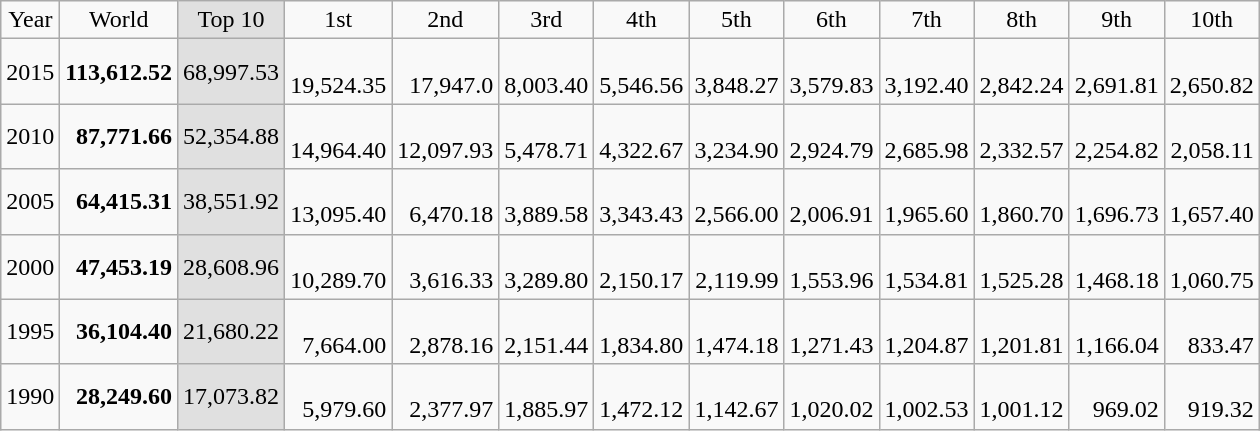<table class="wikitable" width=500px>
<tr align=center>
<td>Year</td>
<td>World</td>
<td bgcolor=#E0E0E0>Top 10</td>
<td>1st</td>
<td>2nd</td>
<td>3rd</td>
<td>4th</td>
<td>5th</td>
<td>6th</td>
<td>7th</td>
<td>8th</td>
<td>9th</td>
<td>10th</td>
</tr>
<tr align=right>
<td>2015</td>
<td><strong>113,612.52</strong></td>
<td bgcolor=#E0E0E0>68,997.53</td>
<td><br>19,524.35</td>
<td><br>17,947.0</td>
<td><br>8,003.40</td>
<td><br>5,546.56</td>
<td><br>3,848.27</td>
<td><br>3,579.83</td>
<td><br>3,192.40</td>
<td><br>2,842.24</td>
<td><br>2,691.81</td>
<td><br>2,650.82</td>
</tr>
<tr align=right>
<td>2010</td>
<td><strong>87,771.66</strong></td>
<td bgcolor=#E0E0E0>52,354.88</td>
<td><br>14,964.40</td>
<td><br>12,097.93</td>
<td><br>5,478.71</td>
<td><br>4,322.67</td>
<td><br>3,234.90</td>
<td><br>2,924.79</td>
<td><br>2,685.98</td>
<td><br>2,332.57</td>
<td><br>2,254.82</td>
<td><br>2,058.11</td>
</tr>
<tr align=right>
<td>2005</td>
<td><strong>64,415.31</strong></td>
<td bgcolor=#E0E0E0>38,551.92</td>
<td><br>13,095.40</td>
<td><br>6,470.18</td>
<td><br>3,889.58</td>
<td><br>3,343.43</td>
<td><br>2,566.00</td>
<td><br>2,006.91</td>
<td><br>1,965.60</td>
<td><br>1,860.70</td>
<td><br>1,696.73</td>
<td><br>1,657.40</td>
</tr>
<tr align=right>
<td>2000</td>
<td><strong>47,453.19</strong></td>
<td bgcolor=#E0E0E0>28,608.96</td>
<td><br>10,289.70</td>
<td><br>3,616.33</td>
<td><br>3,289.80</td>
<td><br>2,150.17</td>
<td><br>2,119.99</td>
<td><br>1,553.96</td>
<td><br>1,534.81</td>
<td><br>1,525.28</td>
<td><br>1,468.18</td>
<td><br>1,060.75</td>
</tr>
<tr align=right>
<td>1995</td>
<td><strong>36,104.40</strong></td>
<td bgcolor=#E0E0E0>21,680.22</td>
<td><br>7,664.00</td>
<td><br>2,878.16</td>
<td><br>2,151.44</td>
<td><br>1,834.80</td>
<td><br>1,474.18</td>
<td><br>1,271.43</td>
<td><br>1,204.87</td>
<td><br>1,201.81</td>
<td><br>1,166.04</td>
<td><br>833.47</td>
</tr>
<tr align=right>
<td>1990</td>
<td><strong>28,249.60</strong></td>
<td bgcolor=#E0E0E0>17,073.82</td>
<td><br>5,979.60</td>
<td><br>2,377.97</td>
<td><br>1,885.97</td>
<td><br>1,472.12</td>
<td><br>1,142.67</td>
<td><br>1,020.02</td>
<td><br>1,002.53</td>
<td><br>1,001.12</td>
<td><br>969.02</td>
<td><br>919.32</td>
</tr>
</table>
